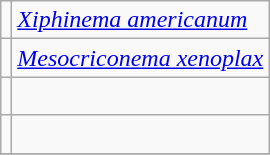<table class="wikitable" style="clear">
<tr>
<td></td>
<td><em><a href='#'>Xiphinema americanum</a></em></td>
</tr>
<tr>
<td></td>
<td><em><a href='#'>Mesocriconema xenoplax</a></em></td>
</tr>
<tr>
<td></td>
<td><br></td>
</tr>
<tr>
<td></td>
<td><br></td>
</tr>
<tr>
</tr>
</table>
